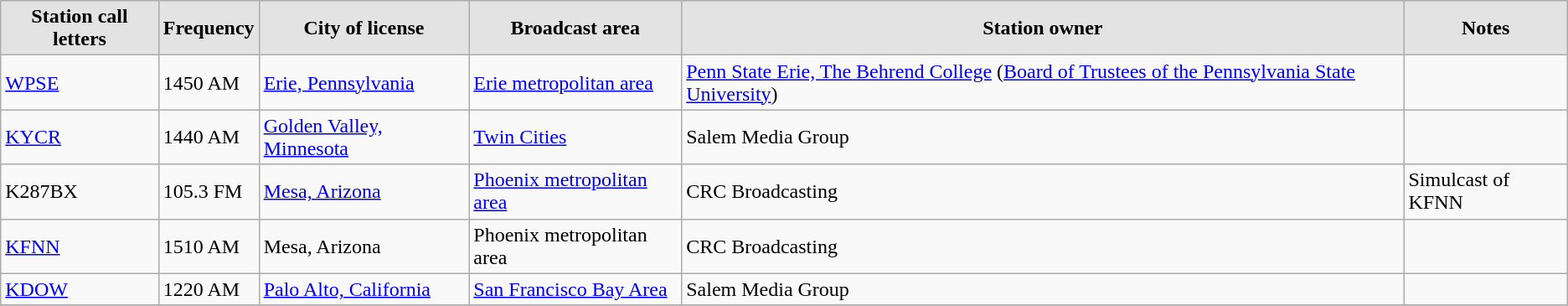<table class="wikitable sortable">
<tr>
<th style="background-color:#e3e3e3;"  align="left">Station call letters</th>
<th style="background-color:#e3e3e3;"  align="left">Frequency</th>
<th style="background-color:#e3e3e3;"  align="left">City of license</th>
<th style="background-color:#e3e3e3;"  align="left">Broadcast area</th>
<th style="background-color:#e3e3e3;"  align="left">Station owner</th>
<th style="background-color:#e3e3e3;"  align="left">Notes</th>
</tr>
<tr>
<td><a href='#'>WPSE</a></td>
<td>1450 AM</td>
<td><a href='#'>Erie, Pennsylvania</a></td>
<td><a href='#'>Erie metropolitan area</a></td>
<td><a href='#'>Penn State Erie, The Behrend College</a> (<a href='#'>Board of Trustees of the Pennsylvania State University</a>)</td>
<td></td>
</tr>
<tr>
<td><a href='#'>KYCR</a></td>
<td>1440 AM</td>
<td><a href='#'>Golden Valley, Minnesota</a></td>
<td><a href='#'>Twin Cities</a></td>
<td>Salem Media Group</td>
<td></td>
</tr>
<tr>
<td>K287BX</td>
<td>105.3 FM</td>
<td><a href='#'>Mesa, Arizona</a></td>
<td><a href='#'>Phoenix metropolitan area</a></td>
<td>CRC Broadcasting</td>
<td>Simulcast of KFNN</td>
</tr>
<tr>
<td><a href='#'>KFNN</a></td>
<td>1510 AM</td>
<td>Mesa, Arizona</td>
<td>Phoenix metropolitan area</td>
<td>CRC Broadcasting</td>
<td></td>
</tr>
<tr>
<td><a href='#'>KDOW</a></td>
<td>1220 AM</td>
<td><a href='#'>Palo Alto, California</a></td>
<td><a href='#'>San Francisco Bay Area</a></td>
<td>Salem Media Group</td>
<td></td>
</tr>
<tr>
</tr>
</table>
